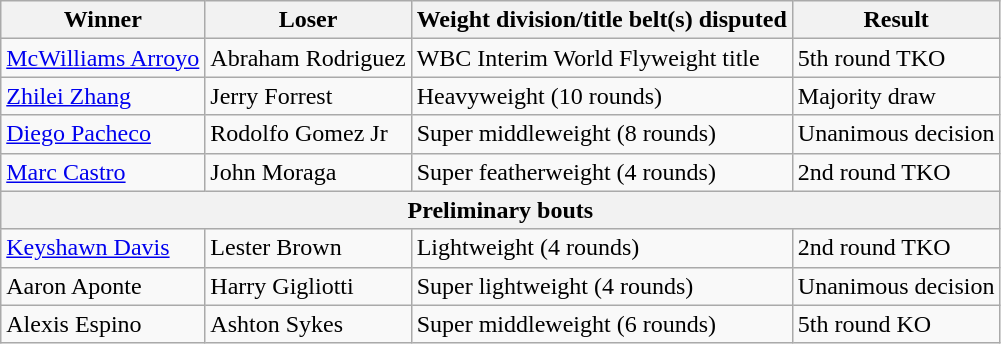<table class=wikitable>
<tr>
<th>Winner</th>
<th>Loser</th>
<th>Weight division/title belt(s) disputed</th>
<th>Result</th>
</tr>
<tr>
<td> <a href='#'>McWilliams Arroyo</a></td>
<td> Abraham Rodriguez</td>
<td>WBC Interim World Flyweight title</td>
<td>5th round TKO</td>
</tr>
<tr>
<td> <a href='#'>Zhilei Zhang</a></td>
<td> Jerry Forrest</td>
<td>Heavyweight (10 rounds)</td>
<td>Majority draw</td>
</tr>
<tr>
<td> <a href='#'>Diego Pacheco</a></td>
<td> Rodolfo Gomez Jr</td>
<td>Super middleweight (8 rounds)</td>
<td>Unanimous decision</td>
</tr>
<tr>
<td> <a href='#'>Marc Castro</a></td>
<td> John Moraga</td>
<td>Super featherweight (4 rounds)</td>
<td>2nd round TKO</td>
</tr>
<tr>
<th colspan=4>Preliminary bouts</th>
</tr>
<tr>
<td> <a href='#'>Keyshawn Davis</a></td>
<td> Lester Brown</td>
<td>Lightweight (4 rounds)</td>
<td>2nd round TKO</td>
</tr>
<tr>
<td> Aaron Aponte</td>
<td> Harry Gigliotti</td>
<td>Super lightweight (4 rounds)</td>
<td>Unanimous decision</td>
</tr>
<tr>
<td> Alexis Espino</td>
<td> Ashton Sykes</td>
<td>Super middleweight (6 rounds)</td>
<td>5th round KO</td>
</tr>
</table>
